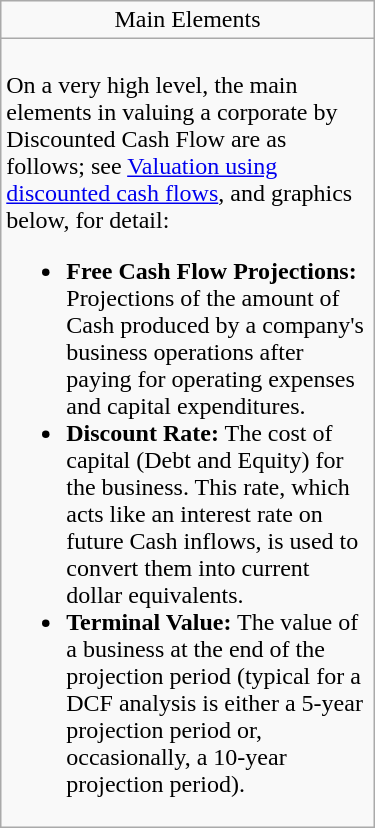<table class="wikitable floatright" | width="250">
<tr style="text-align:center;">
<td>Main Elements</td>
</tr>
<tr>
<td><br>On a very high level, the main elements in valuing a corporate by Discounted Cash Flow are as follows; see <a href='#'>Valuation using discounted cash flows</a>, and graphics below, for detail:<ul><li><strong>Free Cash Flow Projections:</strong> Projections of the amount of Cash produced by a company's business operations after paying for operating expenses and capital expenditures.</li><li><strong>Discount Rate:</strong> The cost of capital (Debt and Equity) for the business. This rate, which acts like an interest rate on future Cash inflows, is used to convert them into current dollar equivalents.</li><li><strong>Terminal Value:</strong> The value of a business at the end of the projection period (typical for a DCF analysis is either a 5-year projection period or, occasionally, a 10-year projection period).</li></ul></td>
</tr>
</table>
